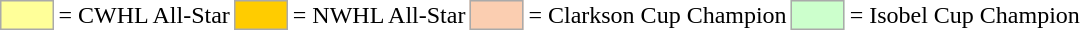<table>
<tr>
<td style="background-color:#FFFF99; border:1px solid #aaaaaa; width:2em;"></td>
<td>= CWHL All-Star</td>
<td style="background-color:#FFCC00; border:1px solid #aaaaaa; width:2em;"></td>
<td>= NWHL All-Star</td>
<td style="background-color:#FBCEB1; border:1px solid #aaaaaa; width:2em;"></td>
<td>= Clarkson Cup Champion</td>
<td style="background-color:#CCFFCC; border:1px solid #aaaaaa; width:2em;"></td>
<td>= Isobel Cup Champion</td>
</tr>
</table>
